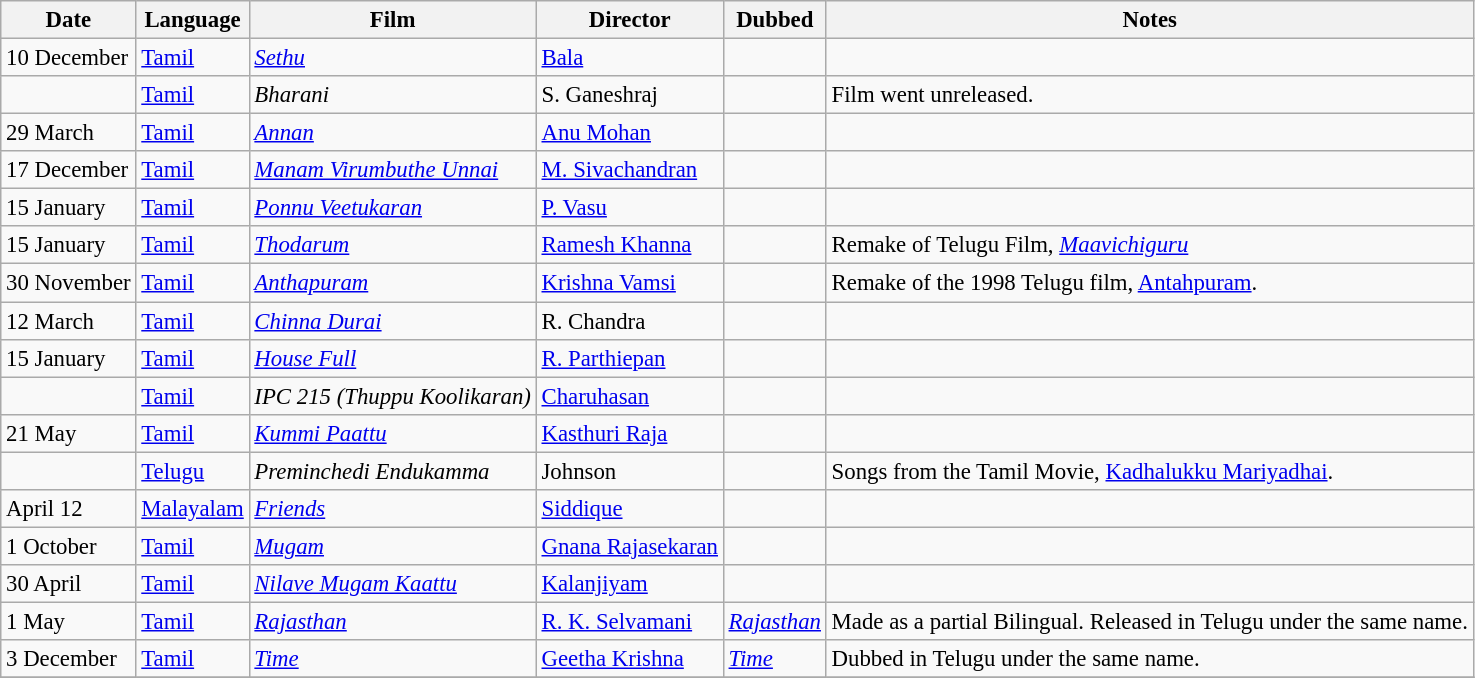<table class="wikitable sortable" style="font-size:95%;">
<tr>
<th>Date</th>
<th>Language</th>
<th>Film</th>
<th>Director</th>
<th>Dubbed</th>
<th>Notes</th>
</tr>
<tr>
<td>10 December</td>
<td><a href='#'>Tamil</a></td>
<td><em><a href='#'>Sethu</a></em></td>
<td><a href='#'>Bala</a></td>
<td></td>
<td></td>
</tr>
<tr>
<td></td>
<td><a href='#'>Tamil</a></td>
<td><em>Bharani</em></td>
<td>S. Ganeshraj</td>
<td></td>
<td>Film went unreleased.</td>
</tr>
<tr>
<td>29 March</td>
<td><a href='#'>Tamil</a></td>
<td><em><a href='#'>Annan</a></em></td>
<td><a href='#'>Anu Mohan</a></td>
<td></td>
<td></td>
</tr>
<tr>
<td>17 December</td>
<td><a href='#'>Tamil</a></td>
<td><em><a href='#'>Manam Virumbuthe Unnai</a></em></td>
<td><a href='#'>M. Sivachandran</a></td>
<td></td>
<td></td>
</tr>
<tr>
<td>15 January</td>
<td><a href='#'>Tamil</a></td>
<td><em><a href='#'>Ponnu Veetukaran</a></em></td>
<td><a href='#'>P. Vasu</a></td>
<td></td>
<td></td>
</tr>
<tr>
<td>15 January</td>
<td><a href='#'>Tamil</a></td>
<td><em><a href='#'>Thodarum</a></em></td>
<td><a href='#'>Ramesh Khanna</a></td>
<td></td>
<td>Remake of Telugu Film, <em><a href='#'>Maavichiguru</a></em></td>
</tr>
<tr>
<td>30 November</td>
<td><a href='#'>Tamil</a></td>
<td><em><a href='#'>Anthapuram</a></em></td>
<td><a href='#'>Krishna Vamsi</a></td>
<td></td>
<td>Remake of the 1998 Telugu film, <a href='#'>Antahpuram</a>.</td>
</tr>
<tr>
<td>12 March</td>
<td><a href='#'>Tamil</a></td>
<td><em><a href='#'>Chinna Durai</a></em></td>
<td>R. Chandra</td>
<td></td>
<td></td>
</tr>
<tr>
<td>15 January</td>
<td><a href='#'>Tamil</a></td>
<td><em><a href='#'>House Full</a></em></td>
<td><a href='#'>R. Parthiepan</a></td>
<td></td>
<td></td>
</tr>
<tr>
<td></td>
<td><a href='#'>Tamil</a></td>
<td><em>IPC 215 (Thuppu Koolikaran)</em></td>
<td><a href='#'>Charuhasan</a></td>
<td></td>
<td></td>
</tr>
<tr>
<td>21 May</td>
<td><a href='#'>Tamil</a></td>
<td><em><a href='#'>Kummi Paattu</a></em></td>
<td><a href='#'>Kasthuri Raja</a></td>
<td></td>
<td></td>
</tr>
<tr>
<td></td>
<td><a href='#'>Telugu</a></td>
<td><em>Preminchedi Endukamma</em></td>
<td>Johnson</td>
<td></td>
<td>Songs from the Tamil Movie, <a href='#'>Kadhalukku Mariyadhai</a>.</td>
</tr>
<tr>
<td>April 12</td>
<td><a href='#'>Malayalam</a></td>
<td><em><a href='#'>Friends</a></em></td>
<td><a href='#'>Siddique</a></td>
<td></td>
<td></td>
</tr>
<tr>
<td>1 October</td>
<td><a href='#'>Tamil</a></td>
<td><em><a href='#'>Mugam</a></em></td>
<td><a href='#'>Gnana Rajasekaran</a></td>
<td></td>
<td></td>
</tr>
<tr>
<td>30 April</td>
<td><a href='#'>Tamil</a></td>
<td><em><a href='#'>Nilave Mugam Kaattu</a></em></td>
<td><a href='#'>Kalanjiyam</a></td>
<td></td>
<td></td>
</tr>
<tr>
<td>1 May</td>
<td><a href='#'>Tamil</a></td>
<td><em><a href='#'>Rajasthan</a></em></td>
<td><a href='#'>R. K. Selvamani</a></td>
<td><em><a href='#'>Rajasthan</a></em></td>
<td>Made as a partial Bilingual. Released in Telugu under the same name.</td>
</tr>
<tr>
<td>3 December</td>
<td><a href='#'>Tamil</a></td>
<td><em><a href='#'>Time</a></em></td>
<td><a href='#'>Geetha Krishna</a></td>
<td><em><a href='#'>Time</a></em></td>
<td>Dubbed in Telugu under the same name.</td>
</tr>
<tr>
</tr>
</table>
